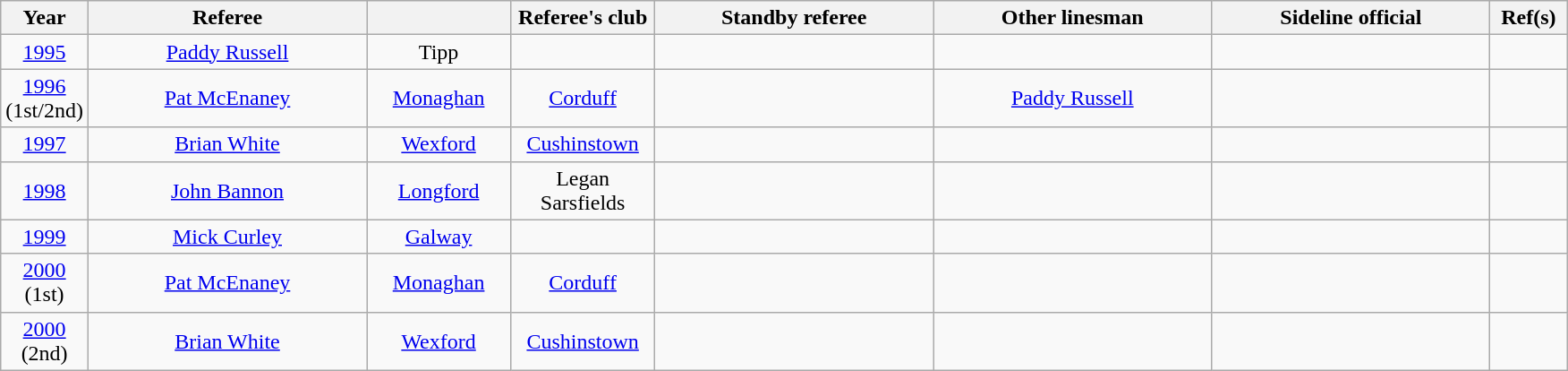<table class="wikitable" style="text-align:center">
<tr>
<th style=width:50px>Year</th>
<th style=width:200px>Referee</th>
<th style=width:100px></th>
<th style=width:100px>Referee's club</th>
<th style=width:200px>Standby referee</th>
<th style=width:200px>Other linesman</th>
<th style=width:200px>Sideline official</th>
<th style=width:50px>Ref(s)</th>
</tr>
<tr>
<td><a href='#'>1995</a></td>
<td><a href='#'>Paddy Russell</a></td>
<td>Tipp</td>
<td></td>
<td></td>
<td></td>
<td></td>
<td></td>
</tr>
<tr>
<td><a href='#'>1996</a> (1st/2nd)</td>
<td><a href='#'>Pat McEnaney</a></td>
<td><a href='#'>Monaghan</a></td>
<td><a href='#'>Corduff</a></td>
<td></td>
<td><a href='#'>Paddy Russell</a></td>
<td></td>
<td></td>
</tr>
<tr>
<td><a href='#'>1997</a></td>
<td><a href='#'>Brian White</a></td>
<td><a href='#'>Wexford</a></td>
<td><a href='#'>Cushinstown</a></td>
<td></td>
<td></td>
<td></td>
<td></td>
</tr>
<tr>
<td><a href='#'>1998</a></td>
<td><a href='#'>John Bannon</a></td>
<td><a href='#'>Longford</a></td>
<td>Legan Sarsfields</td>
<td></td>
<td></td>
<td></td>
<td></td>
</tr>
<tr>
<td><a href='#'>1999</a></td>
<td><a href='#'>Mick Curley</a></td>
<td><a href='#'>Galway</a></td>
<td></td>
<td></td>
<td></td>
<td></td>
<td></td>
</tr>
<tr>
<td><a href='#'>2000</a> (1st)</td>
<td><a href='#'>Pat McEnaney</a></td>
<td><a href='#'>Monaghan</a></td>
<td><a href='#'>Corduff</a></td>
<td></td>
<td></td>
<td></td>
<td></td>
</tr>
<tr>
<td><a href='#'>2000</a> (2nd)</td>
<td><a href='#'>Brian White</a></td>
<td><a href='#'>Wexford</a></td>
<td><a href='#'>Cushinstown</a></td>
<td></td>
<td></td>
<td></td>
<td></td>
</tr>
</table>
